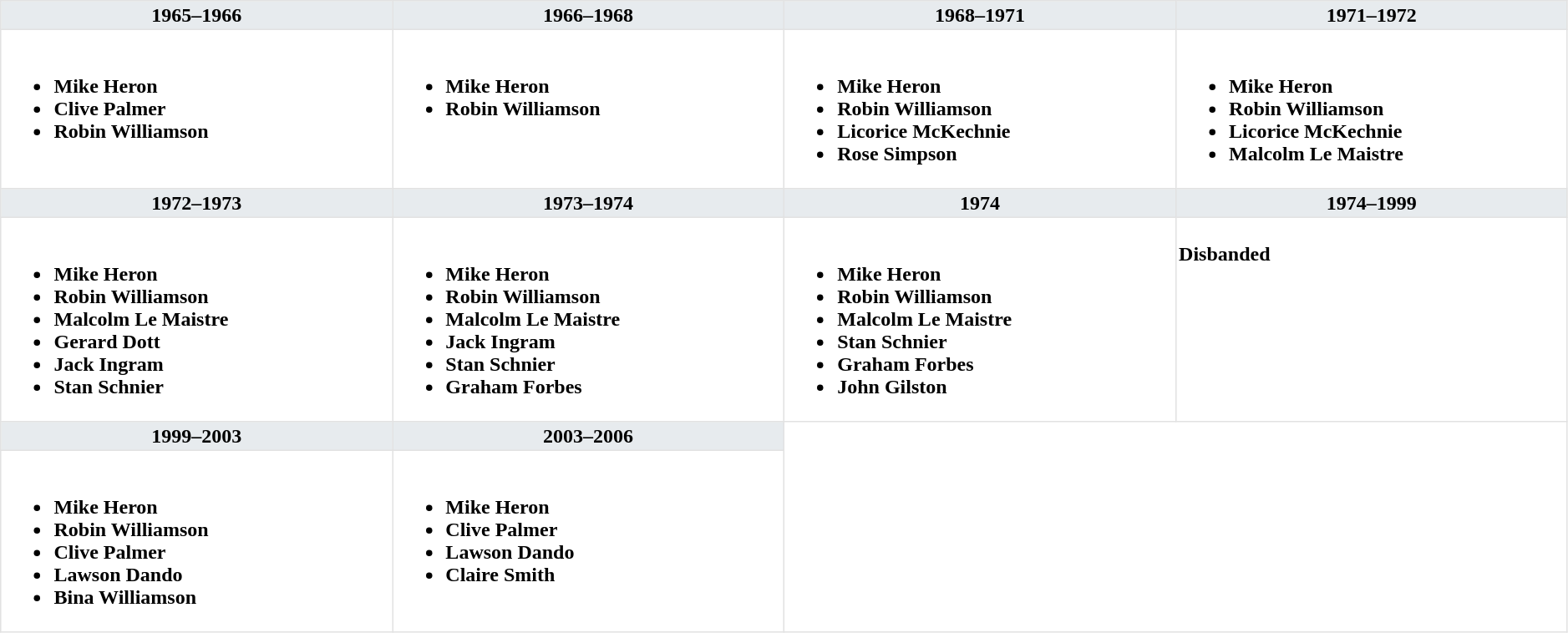<table class="toccolours" border="1" cellpadding="2" cellspacing="0"  style="float:width:375px; margin:0 0 1em 1em; border-collapse:collapse; border:1px solid #e2e2e2; width:99%;">
<tr>
<th style="vertical-align:top; background:#e7ebee; width:25%;">1965–1966</th>
<th style="vertical-align:top; background:#e7ebee; width:25%;">1966–1968</th>
<th style="vertical-align:top; background:#e7ebee; width:25%;">1968–1971</th>
<th style="vertical-align:top; background:#e7ebee; width:25%;">1971–1972</th>
</tr>
<tr>
<td valign=top><br><ul><li><strong>Mike Heron</strong></li><li><strong>Clive Palmer</strong></li><li><strong>Robin Williamson</strong></li></ul></td>
<td valign=top><br><ul><li><strong>Mike Heron</strong></li><li><strong>Robin Williamson</strong></li></ul></td>
<td valign=top><br><ul><li><strong>Mike Heron</strong></li><li><strong>Robin Williamson</strong></li><li><strong>Licorice McKechnie</strong></li><li><strong>Rose Simpson</strong></li></ul></td>
<td valign=top><br><ul><li><strong>Mike Heron</strong></li><li><strong>Robin Williamson</strong></li><li><strong>Licorice McKechnie</strong></li><li><strong>Malcolm Le Maistre</strong></li></ul></td>
</tr>
<tr>
<th style="vertical-align:top; background:#e7ebee; width:25%;">1972–1973</th>
<th style="vertical-align:top; background:#e7ebee; width:25%;">1973–1974</th>
<th style="vertical-align:top; background:#e7ebee; width:25%;">1974</th>
<th style="vertical-align:top; background:#e7ebee; width:25%;">1974–1999</th>
</tr>
<tr>
<td valign=top><br><ul><li><strong>Mike Heron</strong></li><li><strong>Robin Williamson</strong></li><li><strong>Malcolm Le Maistre</strong></li><li><strong>Gerard Dott</strong></li><li><strong>Jack Ingram</strong></li><li><strong>Stan Schnier</strong></li></ul></td>
<td valign=top><br><ul><li><strong>Mike Heron</strong></li><li><strong>Robin Williamson</strong></li><li><strong>Malcolm Le Maistre</strong></li><li><strong>Jack Ingram</strong></li><li><strong>Stan Schnier</strong></li><li><strong>Graham Forbes</strong></li></ul></td>
<td valign=top><br><ul><li><strong>Mike Heron</strong></li><li><strong>Robin Williamson</strong></li><li><strong>Malcolm Le Maistre</strong></li><li><strong>Stan Schnier</strong></li><li><strong>Graham Forbes</strong></li><li><strong>John Gilston</strong></li></ul></td>
<td valign=top><br><strong>Disbanded</strong></td>
</tr>
<tr>
<th style="vertical-align:top; background:#e7ebee; width:25%;">1999–2003</th>
<th style="vertical-align:top; background:#e7ebee; width:25%;">2003–2006</th>
</tr>
<tr>
<td valign=top><br><ul><li><strong>Mike Heron</strong></li><li><strong>Robin Williamson</strong></li><li><strong>Clive Palmer</strong></li><li><strong>Lawson Dando</strong></li><li><strong>Bina Williamson</strong></li></ul></td>
<td valign=top><br><ul><li><strong>Mike Heron</strong></li><li><strong>Clive Palmer</strong></li><li><strong>Lawson Dando</strong></li><li><strong>Claire Smith</strong></li></ul></td>
</tr>
</table>
